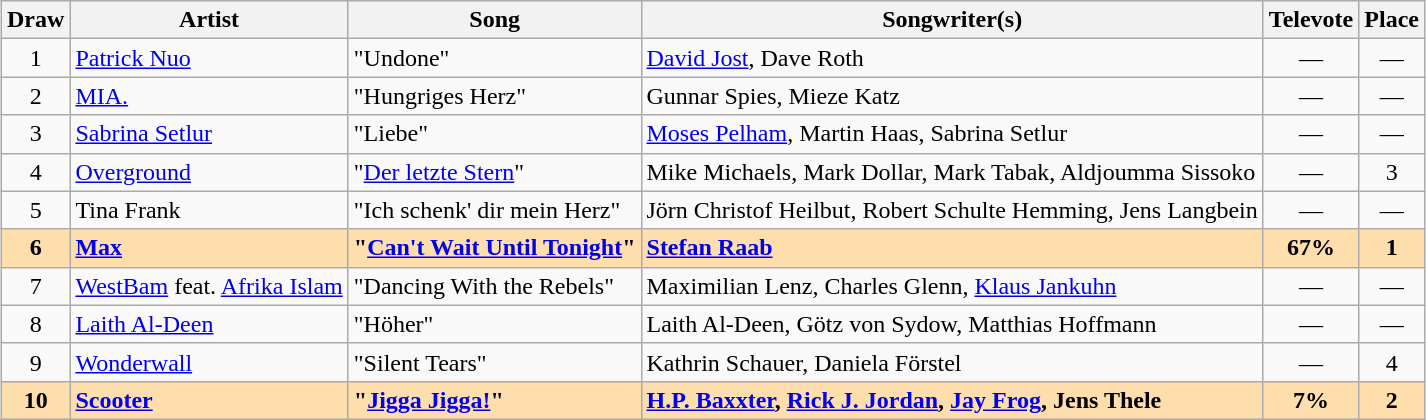<table class="sortable wikitable" style="margin: 1em auto 1em auto; text-align:center">
<tr>
<th>Draw</th>
<th>Artist</th>
<th>Song</th>
<th>Songwriter(s)</th>
<th>Televote</th>
<th>Place</th>
</tr>
<tr>
<td>1</td>
<td align="left"><a href='#'>Patrick Nuo</a></td>
<td align="left">"Undone"</td>
<td align="left"><a href='#'>David Jost</a>, Dave Roth</td>
<td>—</td>
<td>—</td>
</tr>
<tr>
<td>2</td>
<td align="left"><a href='#'>MIA.</a></td>
<td align="left">"Hungriges Herz"</td>
<td align="left">Gunnar Spies, Mieze Katz</td>
<td>—</td>
<td>—</td>
</tr>
<tr>
<td>3</td>
<td align="left"><a href='#'>Sabrina Setlur</a></td>
<td align="left">"Liebe"</td>
<td align="left"><a href='#'>Moses Pelham</a>, Martin Haas, Sabrina Setlur</td>
<td>—</td>
<td>—</td>
</tr>
<tr>
<td>4</td>
<td align="left"><a href='#'>Overground</a></td>
<td align="left">"<a href='#'>Der letzte Stern</a>"</td>
<td align="left">Mike Michaels, Mark Dollar, Mark Tabak, Aldjoumma Sissoko</td>
<td>—</td>
<td>3</td>
</tr>
<tr>
<td>5</td>
<td align="left">Tina Frank</td>
<td align="left">"Ich schenk' dir mein Herz"</td>
<td align="left">Jörn Christof Heilbut, Robert Schulte Hemming, Jens Langbein</td>
<td>—</td>
<td>—</td>
</tr>
<tr style="font-weight:bold; background:navajowhite;">
<td>6</td>
<td align="left"><a href='#'>Max</a></td>
<td align="left">"<a href='#'>Can't Wait Until Tonight</a>"</td>
<td align="left"><a href='#'>Stefan Raab</a></td>
<td>67%</td>
<td>1</td>
</tr>
<tr>
<td>7</td>
<td align="left"><a href='#'>WestBam</a> feat. <a href='#'>Afrika Islam</a></td>
<td align="left">"Dancing With the Rebels"</td>
<td align="left">Maximilian Lenz, Charles Glenn, <a href='#'>Klaus Jankuhn</a></td>
<td>—</td>
<td>—</td>
</tr>
<tr>
<td>8</td>
<td align="left"><a href='#'>Laith Al-Deen</a></td>
<td align="left">"Höher"</td>
<td align="left">Laith Al-Deen, Götz von Sydow, Matthias Hoffmann</td>
<td>—</td>
<td>—</td>
</tr>
<tr>
<td>9</td>
<td align="left"><a href='#'>Wonderwall</a></td>
<td align="left">"Silent Tears"</td>
<td align="left">Kathrin Schauer, Daniela Förstel</td>
<td>—</td>
<td>4</td>
</tr>
<tr style="font-weight:bold; background:navajowhite;">
<td>10</td>
<td align="left"><a href='#'>Scooter</a></td>
<td align="left">"<a href='#'>Jigga Jigga!</a>"</td>
<td align="left"><a href='#'>H.P. Baxxter</a>, <a href='#'>Rick J. Jordan</a>, <a href='#'>Jay Frog</a>, Jens Thele</td>
<td>7%</td>
<td>2</td>
</tr>
</table>
